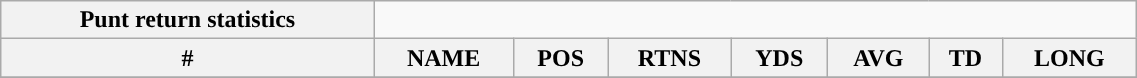<table style="width:60%; text-align:center;" class="wikitable collapsible collapsed">
<tr>
<th style="text-align:center; ">Punt return statistics</th>
</tr>
<tr>
<th>#</th>
<th>NAME</th>
<th>POS</th>
<th>RTNS</th>
<th>YDS</th>
<th>AVG</th>
<th>TD</th>
<th>LONG</th>
</tr>
<tr>
</tr>
</table>
